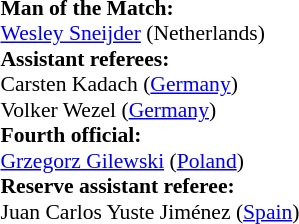<table style="width:100%; font-size:90%;">
<tr>
<td><br><strong>Man of the Match:</strong>
<br><a href='#'>Wesley Sneijder</a> (Netherlands)<br><strong>Assistant referees:</strong>
<br>Carsten Kadach (<a href='#'>Germany</a>)
<br>Volker Wezel (<a href='#'>Germany</a>)
<br><strong>Fourth official:</strong>
<br><a href='#'>Grzegorz Gilewski</a> (<a href='#'>Poland</a>)
<br><strong>Reserve assistant referee:</strong>
<br>Juan Carlos Yuste Jiménez (<a href='#'>Spain</a>)</td>
</tr>
</table>
